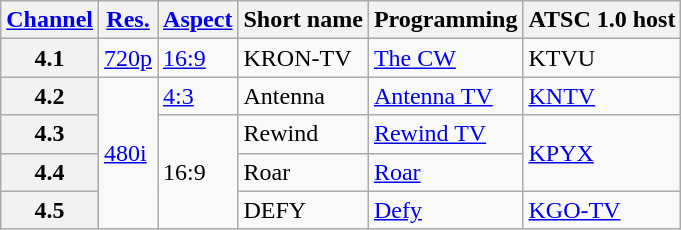<table class="wikitable">
<tr>
<th scope = "col"><a href='#'>Channel</a></th>
<th scope = "col"><a href='#'>Res.</a></th>
<th scope = "col"><a href='#'>Aspect</a></th>
<th scope = "col">Short name</th>
<th scope = "col">Programming</th>
<th scope = "col">ATSC 1.0 host</th>
</tr>
<tr>
<th scope = "row">4.1</th>
<td><a href='#'>720p</a></td>
<td><a href='#'>16:9</a></td>
<td>KRON-TV</td>
<td><a href='#'>The CW</a></td>
<td>KTVU</td>
</tr>
<tr>
<th scope = "row">4.2</th>
<td rowspan=4><a href='#'>480i</a></td>
<td><a href='#'>4:3</a></td>
<td>Antenna</td>
<td><a href='#'>Antenna TV</a></td>
<td><a href='#'>KNTV</a></td>
</tr>
<tr>
<th scope = "row">4.3</th>
<td rowspan="3">16:9</td>
<td>Rewind</td>
<td><a href='#'>Rewind TV</a></td>
<td rowspan=2><a href='#'>KPYX</a></td>
</tr>
<tr>
<th scope = "row">4.4</th>
<td>Roar</td>
<td><a href='#'>Roar</a></td>
</tr>
<tr>
<th scope = "row">4.5</th>
<td>DEFY</td>
<td><a href='#'>Defy</a></td>
<td><a href='#'>KGO-TV</a></td>
</tr>
</table>
